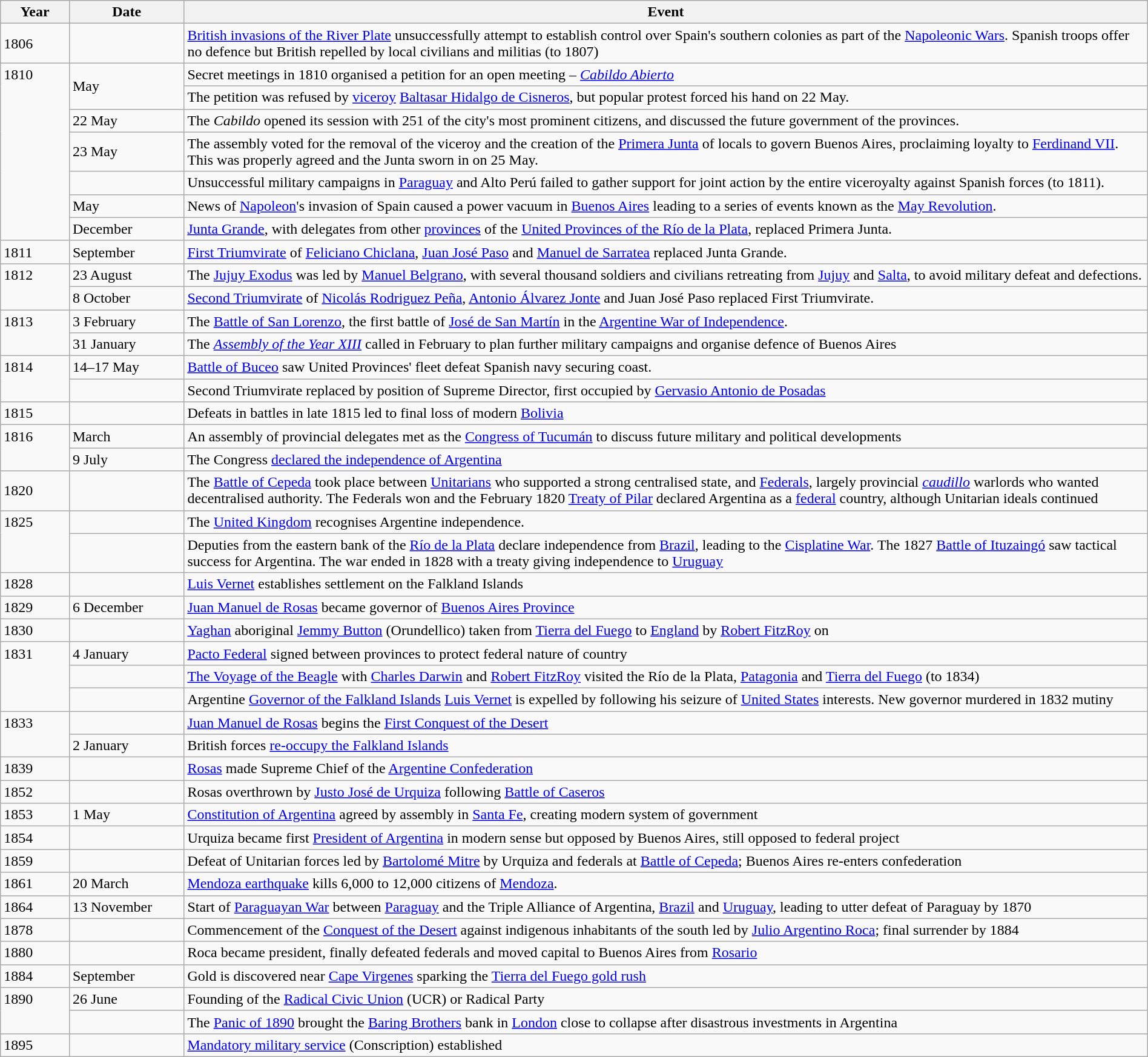<table class="wikitable" width="100%">
<tr>
<th style="width:6%">Year</th>
<th style="width:10%">Date</th>
<th>Event</th>
</tr>
<tr>
<td>1806</td>
<td></td>
<td><a href='#'>British invasions of the River Plate</a> unsuccessfully attempt to establish control over Spain's southern colonies as part of the <a href='#'>Napoleonic Wars</a>. Spanish troops offer no defence but British repelled by local civilians and militias (to 1807)</td>
</tr>
<tr>
<td rowspan="7" valign="top">1810</td>
<td rowspan="2">May</td>
<td>Secret meetings in 1810 organised a petition for an open meeting – <em><a href='#'>Cabildo Abierto</a></em></td>
</tr>
<tr>
<td>The petition was refused by <a href='#'>viceroy</a> <a href='#'>Baltasar Hidalgo de Cisneros</a>, but popular protest forced his hand on 22 May.</td>
</tr>
<tr>
<td>22 May</td>
<td>The <em>Cabildo</em> opened its session with 251 of the city's most prominent citizens, and discussed the future government of the provinces.</td>
</tr>
<tr>
<td>23 May</td>
<td>The assembly voted for the removal of the viceroy and the creation of the <a href='#'>Primera Junta</a> of locals to govern Buenos Aires, proclaiming loyalty to <a href='#'>Ferdinand VII</a>. This was properly agreed and the Junta sworn in on 25 May.</td>
</tr>
<tr>
<td></td>
<td>Unsuccessful military campaigns in <a href='#'>Paraguay</a> and Alto Perú failed to gather support for joint action by the entire viceroyalty against Spanish forces (to 1811).</td>
</tr>
<tr>
<td>May</td>
<td>News of <a href='#'>Napoleon</a>'s invasion of Spain caused a power vacuum in <a href='#'>Buenos Aires</a> leading to a series of events known as the <a href='#'>May Revolution</a>.</td>
</tr>
<tr>
<td>December</td>
<td><a href='#'>Junta Grande</a>, with delegates from other <a href='#'>provinces</a> of the <a href='#'>United Provinces of the Río de la Plata</a>, replaced Primera Junta.</td>
</tr>
<tr>
<td>1811</td>
<td>September</td>
<td><a href='#'>First Triumvirate</a> of <a href='#'>Feliciano Chiclana</a>, <a href='#'>Juan José Paso</a> and <a href='#'>Manuel de Sarratea</a> replaced Junta Grande.</td>
</tr>
<tr>
<td rowspan="2" valign="top">1812</td>
<td>23 August</td>
<td>The <a href='#'>Jujuy Exodus</a> was led by <a href='#'>Manuel Belgrano</a>, with several thousand soldiers and civilians retreating from <a href='#'>Jujuy</a> and <a href='#'>Salta</a>, to avoid military defeat and defections.</td>
</tr>
<tr>
<td>8 October</td>
<td><a href='#'>Second Triumvirate</a> of <a href='#'>Nicolás Rodriguez Peña</a>, <a href='#'>Antonio Álvarez Jonte</a> and Juan José Paso replaced First Triumvirate.</td>
</tr>
<tr>
<td rowspan="2" valign="top">1813</td>
<td>3 February</td>
<td>The <a href='#'>Battle of San Lorenzo</a>, the first battle of <a href='#'>José de San Martín</a> in the <a href='#'>Argentine War of Independence</a>.</td>
</tr>
<tr>
<td>31 January</td>
<td>The <em><a href='#'>Assembly of the Year XIII</a></em> called in February to plan further military campaigns and organise defence of Buenos Aires</td>
</tr>
<tr>
<td rowspan="2" valign="top">1814</td>
<td>14–17 May</td>
<td><a href='#'>Battle of Buceo</a> saw United Provinces' fleet defeat Spanish navy securing coast.</td>
</tr>
<tr>
<td></td>
<td>Second Triumvirate replaced by position of Supreme Director, first occupied by <a href='#'>Gervasio Antonio de Posadas</a></td>
</tr>
<tr>
<td>1815</td>
<td></td>
<td>Defeats in battles in late 1815 led to final loss of modern <a href='#'>Bolivia</a></td>
</tr>
<tr>
<td rowspan="2" valign="top">1816</td>
<td>March</td>
<td>An assembly of provincial delegates met as the <a href='#'>Congress of Tucumán</a> to discuss future military and political developments</td>
</tr>
<tr>
<td>9 July</td>
<td>The Congress <a href='#'>declared the independence of Argentina</a></td>
</tr>
<tr>
<td>1820</td>
<td></td>
<td>The <a href='#'>Battle of Cepeda</a> took place between <a href='#'>Unitarians</a> who supported a strong centralised state, and <a href='#'>Federals</a>, largely provincial <em><a href='#'>caudillo</a></em> warlords who wanted decentralised authority. The Federals won and the February 1820 <a href='#'>Treaty of Pilar</a> declared Argentina as a <a href='#'>federal</a> country, although Unitarian ideals continued</td>
</tr>
<tr>
<td rowspan="2" valign="top">1825</td>
<td></td>
<td>The <a href='#'>United Kingdom</a> recognises Argentine independence.</td>
</tr>
<tr>
<td></td>
<td>Deputies from the eastern bank of the <a href='#'>Río de la Plata</a> declare independence from <a href='#'>Brazil</a>, leading to the <a href='#'>Cisplatine War</a>. The 1827 <a href='#'>Battle of Ituzaingó</a> saw tactical success for Argentina. The war ended in 1828 with a treaty giving independence to <a href='#'>Uruguay</a></td>
</tr>
<tr>
<td>1828</td>
<td></td>
<td><a href='#'>Luis Vernet</a> establishes settlement on the Falkland Islands</td>
</tr>
<tr>
<td>1829</td>
<td>6 December</td>
<td><a href='#'>Juan Manuel de Rosas</a> became governor of <a href='#'>Buenos Aires Province</a></td>
</tr>
<tr>
<td>1830</td>
<td></td>
<td><a href='#'>Yaghan</a> aboriginal <a href='#'>Jemmy Button</a> (Orundellico) taken from <a href='#'>Tierra del Fuego</a> to <a href='#'>England</a> by <a href='#'>Robert FitzRoy</a> on </td>
</tr>
<tr>
<td rowspan="3" valign="top">1831</td>
<td>4 January</td>
<td><a href='#'>Pacto Federal</a> signed between provinces to protect federal nature of country</td>
</tr>
<tr>
<td></td>
<td><a href='#'>The Voyage of the Beagle</a> with <a href='#'>Charles Darwin</a> and <a href='#'>Robert FitzRoy</a> visited the Río de la Plata, <a href='#'>Patagonia</a> and <a href='#'>Tierra del Fuego</a> (to 1834)</td>
</tr>
<tr>
<td></td>
<td>Argentine <a href='#'>Governor of the Falkland Islands</a> <a href='#'>Luis Vernet</a> is expelled by  following his seizure of <a href='#'>United States</a> interests. New governor murdered in 1832 mutiny</td>
</tr>
<tr>
<td rowspan="2" valign="top">1833</td>
<td></td>
<td><a href='#'>Juan Manuel de Rosas</a> begins the <a href='#'>First Conquest of the Desert</a></td>
</tr>
<tr>
<td>2 January</td>
<td>British forces <a href='#'>re-occupy the Falkland Islands</a></td>
</tr>
<tr>
<td>1839</td>
<td></td>
<td><a href='#'>Rosas</a> made Supreme Chief of the <a href='#'>Argentine Confederation</a></td>
</tr>
<tr>
<td>1852</td>
<td></td>
<td>Rosas overthrown by <a href='#'>Justo José de Urquiza</a> following <a href='#'>Battle of Caseros</a></td>
</tr>
<tr>
<td>1853</td>
<td>1 May</td>
<td><a href='#'>Constitution of Argentina</a> agreed by assembly in <a href='#'>Santa Fe</a>, creating modern system of government</td>
</tr>
<tr>
<td>1854</td>
<td></td>
<td>Urquiza became first <a href='#'>President of Argentina</a> in modern sense but opposed by Buenos Aires, still opposed to federal project</td>
</tr>
<tr>
<td>1859</td>
<td></td>
<td>Defeat of Unitarian forces led by <a href='#'>Bartolomé Mitre</a> by Urquiza and federals at <a href='#'>Battle of Cepeda</a>; Buenos Aires re-enters confederation</td>
</tr>
<tr>
<td>1861</td>
<td>20 March</td>
<td><a href='#'>Mendoza earthquake</a> kills 6,000 to 12,000 citizens of <a href='#'>Mendoza</a>.</td>
</tr>
<tr>
<td>1864</td>
<td>13 November</td>
<td>Start of <a href='#'>Paraguayan War</a> between <a href='#'>Paraguay</a> and the Triple Alliance of Argentina, <a href='#'>Brazil</a> and <a href='#'>Uruguay</a>, leading to utter defeat of Paraguay by 1870</td>
</tr>
<tr>
<td>1878</td>
<td></td>
<td>Commencement of the <a href='#'>Conquest of the Desert</a> against indigenous inhabitants of the south led by <a href='#'>Julio Argentino Roca</a>; final surrender by 1884</td>
</tr>
<tr>
<td>1880</td>
<td></td>
<td>Roca became president, finally defeated federals and moved capital to Buenos Aires from <a href='#'>Rosario</a></td>
</tr>
<tr>
<td>1884</td>
<td>September</td>
<td>Gold is discovered near <a href='#'>Cape Virgenes</a> sparking the <a href='#'>Tierra del Fuego gold rush</a></td>
</tr>
<tr>
<td rowspan="2" valign="top">1890</td>
<td>26 June</td>
<td>Founding of the <a href='#'>Radical Civic Union</a> (UCR) or Radical Party</td>
</tr>
<tr>
<td></td>
<td>The <a href='#'>Panic of 1890</a> brought the <a href='#'>Baring Brothers</a> bank in <a href='#'>London</a> close to collapse after disastrous investments in Argentina</td>
</tr>
<tr>
<td>1895</td>
<td></td>
<td><a href='#'>Mandatory military service</a> (Conscription) established</td>
</tr>
</table>
